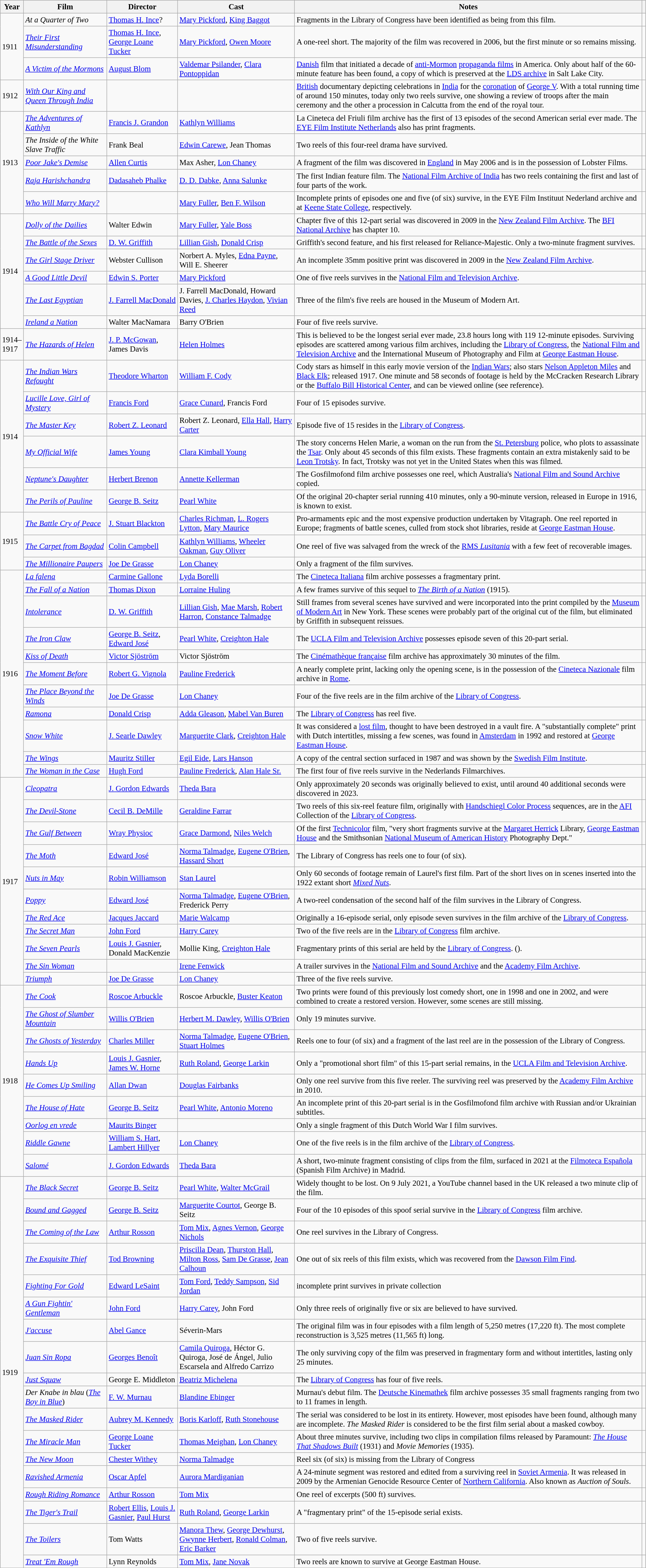<table class="wikitable sortable" style="font-size:95%">
<tr>
<th>Year</th>
<th>Film</th>
<th>Director</th>
<th>Cast</th>
<th class=unsortable>Notes</th>
<th class=unsortable></th>
</tr>
<tr>
<td rowspan="3">1911</td>
<td><em>At a Quarter of Two</em></td>
<td><a href='#'>Thomas H. Ince</a>?</td>
<td><a href='#'>Mary Pickford</a>, <a href='#'>King Baggot</a></td>
<td>Fragments in the Library of Congress have been identified as being from this film.</td>
<td></td>
</tr>
<tr>
<td><em><a href='#'>Their First Misunderstanding</a></em></td>
<td><a href='#'>Thomas H. Ince</a>, <a href='#'>George Loane Tucker</a></td>
<td><a href='#'>Mary Pickford</a>, <a href='#'>Owen Moore</a></td>
<td>A one-reel short. The majority of the film was recovered in 2006, but the first minute or so remains missing.</td>
<td></td>
</tr>
<tr>
<td><em><a href='#'>A Victim of the Mormons</a></em></td>
<td><a href='#'>August Blom</a></td>
<td><a href='#'>Valdemar Psilander</a>, <a href='#'>Clara Pontoppidan</a></td>
<td><a href='#'>Danish</a> film that initiated a decade of <a href='#'>anti-Mormon</a> <a href='#'>propaganda films</a> in America. Only about half of the 60-minute feature has been found, a copy of which is preserved at the <a href='#'>LDS archive</a> in Salt Lake City.</td>
<td></td>
</tr>
<tr>
<td>1912</td>
<td><em><a href='#'>With Our King and Queen Through India</a></em></td>
<td></td>
<td></td>
<td><a href='#'>British</a> documentary depicting celebrations in <a href='#'>India</a> for the <a href='#'>coronation</a> of <a href='#'>George V</a>. With a total running time of around 150 minutes, today only two reels survive, one showing a review of troops after the main ceremony and the other a procession in Calcutta from the end of the royal tour.</td>
<td></td>
</tr>
<tr>
<td rowspan="5">1913</td>
<td><em><a href='#'>The Adventures of Kathlyn</a></em></td>
<td><a href='#'>Francis J. Grandon</a></td>
<td><a href='#'>Kathlyn Williams</a></td>
<td>La Cineteca del Friuli film archive has the first of 13 episodes of the second American serial ever made. The <a href='#'>EYE Film Institute Netherlands</a> also has print fragments.</td>
<td></td>
</tr>
<tr>
<td><em>The Inside of the White Slave Traffic</em></td>
<td>Frank Beal</td>
<td><a href='#'>Edwin Carewe</a>, Jean Thomas</td>
<td>Two reels of this four-reel drama have survived.</td>
<td></td>
</tr>
<tr>
<td><em><a href='#'>Poor Jake's Demise</a></em></td>
<td><a href='#'>Allen Curtis</a></td>
<td>Max Asher, <a href='#'>Lon Chaney</a></td>
<td>A fragment of the film was discovered in <a href='#'>England</a> in May 2006 and is in the possession of Lobster Films.</td>
<td></td>
</tr>
<tr>
<td><em><a href='#'>Raja Harishchandra</a></em></td>
<td><a href='#'>Dadasaheb Phalke</a></td>
<td><a href='#'>D. D. Dabke</a>, <a href='#'>Anna Salunke</a></td>
<td>The first Indian feature film. The <a href='#'>National Film Archive of India</a> has two reels containing the first and last of four parts of the work.</td>
<td></td>
</tr>
<tr>
<td><em><a href='#'>Who Will Marry Mary?</a></em></td>
<td></td>
<td><a href='#'>Mary Fuller</a>, <a href='#'>Ben F. Wilson</a></td>
<td>Incomplete prints of episodes one and five (of six) survive, in the EYE Film Instituut Nederland archive and at <a href='#'>Keene State College</a>, respectively.</td>
<td></td>
</tr>
<tr>
<td rowspan="6">1914</td>
<td><em><a href='#'>Dolly of the Dailies</a></em></td>
<td>Walter Edwin</td>
<td><a href='#'>Mary Fuller</a>, <a href='#'>Yale Boss</a></td>
<td>Chapter five of this 12-part serial was discovered in 2009 in the <a href='#'>New Zealand Film Archive</a>. The <a href='#'>BFI National Archive</a> has chapter 10.</td>
<td></td>
</tr>
<tr>
<td><em><a href='#'>The Battle of the Sexes</a></em></td>
<td><a href='#'>D. W. Griffith</a></td>
<td><a href='#'>Lillian Gish</a>, <a href='#'>Donald Crisp</a></td>
<td>Griffith's second feature, and his first released for Reliance-Majestic. Only a two-minute fragment survives.</td>
<td></td>
</tr>
<tr>
<td><em><a href='#'>The Girl Stage Driver</a></em></td>
<td>Webster Cullison</td>
<td>Norbert A. Myles, <a href='#'>Edna Payne</a>, Will E. Sheerer</td>
<td>An incomplete 35mm positive print was discovered in 2009 in the <a href='#'>New Zealand Film Archive</a>.</td>
<td></td>
</tr>
<tr>
<td><em><a href='#'>A Good Little Devil</a></em></td>
<td><a href='#'>Edwin S. Porter</a></td>
<td><a href='#'>Mary Pickford</a></td>
<td>One of five reels survives in the <a href='#'>National Film and Television Archive</a>.</td>
<td></td>
</tr>
<tr>
<td><em><a href='#'>The Last Egyptian</a></em></td>
<td><a href='#'>J. Farrell MacDonald</a></td>
<td>J. Farrell MacDonald, Howard Davies, <a href='#'>J. Charles Haydon</a>, <a href='#'>Vivian Reed</a></td>
<td>Three of the film's five reels are housed in the Museum of Modern Art.</td>
<td></td>
</tr>
<tr>
<td><em><a href='#'>Ireland a Nation</a></em></td>
<td>Walter MacNamara</td>
<td>Barry O'Brien</td>
<td>Four of five reels survive.</td>
<td></td>
</tr>
<tr>
<td>1914–<br>1917</td>
<td><em><a href='#'>The Hazards of Helen</a></em></td>
<td><a href='#'>J. P. McGowan</a>, James Davis</td>
<td><a href='#'>Helen Holmes</a></td>
<td>This is believed to be the longest serial ever made, 23.8 hours long with 119 12-minute episodes. Surviving episodes are scattered among various film archives, including the <a href='#'>Library of Congress</a>, the <a href='#'>National Film and Television Archive</a> and the International Museum of Photography and Film at <a href='#'>George Eastman House</a>.</td>
<td></td>
</tr>
<tr>
<td rowspan="6">1914</td>
<td><em><a href='#'>The Indian Wars Refought</a></em></td>
<td><a href='#'>Theodore Wharton</a></td>
<td><a href='#'>William F. Cody</a></td>
<td>Cody stars as himself in this early movie version of the <a href='#'>Indian Wars</a>; also stars <a href='#'>Nelson Appleton Miles</a> and <a href='#'>Black Elk</a>; released 1917. One minute and 58 seconds of footage is held by the McCracken Research Library or the <a href='#'>Buffalo Bill Historical Center</a>, and can be viewed online (see reference).</td>
<td></td>
</tr>
<tr>
<td><em><a href='#'>Lucille Love, Girl of Mystery</a></em></td>
<td><a href='#'>Francis Ford</a></td>
<td><a href='#'>Grace Cunard</a>, Francis Ford</td>
<td>Four of 15 episodes survive.</td>
<td></td>
</tr>
<tr>
<td><em><a href='#'>The Master Key</a></em></td>
<td><a href='#'>Robert Z. Leonard</a></td>
<td>Robert Z. Leonard, <a href='#'>Ella Hall</a>, <a href='#'>Harry Carter</a></td>
<td>Episode five of 15 resides in the <a href='#'>Library of Congress</a>.</td>
<td></td>
</tr>
<tr>
<td><em><a href='#'>My Official Wife</a></em></td>
<td><a href='#'>James Young</a></td>
<td><a href='#'>Clara Kimball Young</a></td>
<td>The story concerns Helen Marie, a woman on the run from the <a href='#'>St. Petersburg</a> police, who plots to assassinate the <a href='#'>Tsar</a>. Only about 45 seconds of this film exists. These fragments contain an extra mistakenly said to be <a href='#'>Leon Trotsky</a>. In fact, Trotsky was not yet in the United States when this was filmed.</td>
<td></td>
</tr>
<tr>
<td><em><a href='#'>Neptune's Daughter</a></em></td>
<td><a href='#'>Herbert Brenon</a></td>
<td><a href='#'>Annette Kellerman</a></td>
<td>The Gosfilmofond film archive possesses one reel, which Australia's <a href='#'>National Film and Sound Archive</a> copied.</td>
<td></td>
</tr>
<tr>
<td><em><a href='#'>The Perils of Pauline</a></em></td>
<td><a href='#'>George B. Seitz</a></td>
<td><a href='#'>Pearl White</a></td>
<td>Of the original 20-chapter serial running 410 minutes, only a 90-minute version, released in Europe in 1916, is known to exist.</td>
<td></td>
</tr>
<tr>
<td rowspan="3">1915</td>
<td><em><a href='#'>The Battle Cry of Peace</a></em></td>
<td><a href='#'>J. Stuart Blackton</a></td>
<td><a href='#'>Charles Richman</a>, <a href='#'>L. Rogers Lytton</a>, <a href='#'>Mary Maurice</a></td>
<td>Pro-armaments epic and the most expensive production undertaken by Vitagraph. One reel reported in Europe; fragments of battle scenes, culled from stock shot libraries, reside at <a href='#'>George Eastman House</a>.</td>
<td></td>
</tr>
<tr>
<td><em><a href='#'>The Carpet from Bagdad</a></em></td>
<td><a href='#'>Colin Campbell</a></td>
<td><a href='#'>Kathlyn Williams</a>, <a href='#'>Wheeler Oakman</a>, <a href='#'>Guy Oliver</a></td>
<td>One reel of five was salvaged from the wreck of the <a href='#'>RMS <em>Lusitania</em></a> with a few feet of recoverable images.</td>
<td></td>
</tr>
<tr>
<td><em><a href='#'>The Millionaire Paupers</a></em></td>
<td><a href='#'>Joe De Grasse</a></td>
<td><a href='#'>Lon Chaney</a></td>
<td>Only a fragment of the film survives.</td>
<td></td>
</tr>
<tr>
<td rowspan="11">1916</td>
<td><em><a href='#'>La falena</a></em></td>
<td><a href='#'>Carmine Gallone</a></td>
<td><a href='#'>Lyda Borelli</a></td>
<td>The <a href='#'>Cineteca Italiana</a> film archive possesses a fragmentary print.</td>
<td></td>
</tr>
<tr>
<td><em><a href='#'>The Fall of a Nation</a></em></td>
<td><a href='#'>Thomas Dixon</a></td>
<td><a href='#'>Lorraine Huling</a></td>
<td>A few frames survive of this sequel to <em><a href='#'>The Birth of a Nation</a></em> (1915).</td>
<td></td>
</tr>
<tr>
<td><em><a href='#'>Intolerance</a></em></td>
<td><a href='#'>D. W. Griffith</a></td>
<td><a href='#'>Lillian Gish</a>, <a href='#'>Mae Marsh</a>, <a href='#'>Robert Harron</a>, <a href='#'>Constance Talmadge</a></td>
<td>Still frames from several scenes have survived and were incorporated into the print compiled by the <a href='#'>Museum of Modern Art</a> in New York. These scenes were probably part of the original cut of the film, but eliminated by Griffith in subsequent reissues.</td>
<td></td>
</tr>
<tr>
<td><em><a href='#'>The Iron Claw</a></em></td>
<td><a href='#'>George B. Seitz</a>, <a href='#'>Edward José</a></td>
<td><a href='#'>Pearl White</a>, <a href='#'>Creighton Hale</a></td>
<td>The <a href='#'>UCLA Film and Television Archive</a> possesses episode seven of this 20-part serial.</td>
<td></td>
</tr>
<tr>
<td><em><a href='#'>Kiss of Death</a></em></td>
<td><a href='#'>Victor Sjöström</a></td>
<td>Victor Sjöström</td>
<td>The <a href='#'>Cinémathèque française</a> film archive has approximately 30 minutes of the film.</td>
<td></td>
</tr>
<tr>
<td><em><a href='#'>The Moment Before</a></em></td>
<td><a href='#'>Robert G. Vignola</a></td>
<td><a href='#'>Pauline Frederick</a></td>
<td>A nearly complete print, lacking only the opening scene, is in the possession of the <a href='#'>Cineteca Nazionale</a> film archive in <a href='#'>Rome</a>.</td>
<td></td>
</tr>
<tr>
<td><em><a href='#'>The Place Beyond the Winds</a></em></td>
<td><a href='#'>Joe De Grasse</a></td>
<td><a href='#'>Lon Chaney</a></td>
<td>Four of the five reels are in the film archive of the <a href='#'>Library of Congress</a>.</td>
<td></td>
</tr>
<tr>
<td><em><a href='#'>Ramona</a></em></td>
<td><a href='#'>Donald Crisp</a></td>
<td><a href='#'>Adda Gleason</a>, <a href='#'>Mabel Van Buren</a></td>
<td>The <a href='#'>Library of Congress</a> has reel five.</td>
<td></td>
</tr>
<tr>
<td><em><a href='#'>Snow White</a></em></td>
<td><a href='#'>J. Searle Dawley</a></td>
<td><a href='#'>Marguerite Clark</a>, <a href='#'>Creighton Hale</a></td>
<td>It was considered a <a href='#'>lost film</a>, thought to have been destroyed in a vault fire. A "substantially complete" print with Dutch intertitles, missing a few scenes, was found in <a href='#'>Amsterdam</a> in 1992 and restored at <a href='#'>George Eastman House</a>.</td>
<td></td>
</tr>
<tr>
<td><em><a href='#'>The Wings</a></em></td>
<td><a href='#'>Mauritz Stiller</a></td>
<td><a href='#'>Egil Eide</a>, <a href='#'>Lars Hanson</a></td>
<td>A copy of the central section surfaced in 1987 and was shown by the <a href='#'>Swedish Film Institute</a>.</td>
<td></td>
</tr>
<tr>
<td><em><a href='#'>The Woman in the Case</a></em></td>
<td><a href='#'>Hugh Ford</a></td>
<td><a href='#'>Pauline Frederick</a>, <a href='#'>Alan Hale Sr.</a></td>
<td>The first four of five reels survive in the Nederlands Filmarchives.</td>
<td></td>
</tr>
<tr>
<td rowspan="11">1917</td>
<td><em><a href='#'>Cleopatra</a></em></td>
<td><a href='#'>J. Gordon Edwards</a></td>
<td><a href='#'>Theda Bara</a></td>
<td>Only approximately 20 seconds was originally believed to exist, until around 40 additional seconds were discovered in 2023.</td>
<td></td>
</tr>
<tr>
<td><em><a href='#'>The Devil-Stone</a></em></td>
<td><a href='#'>Cecil B. DeMille</a></td>
<td><a href='#'>Geraldine Farrar</a></td>
<td>Two reels of this six-reel feature film, originally with <a href='#'>Handschiegl Color Process</a> sequences, are in the <a href='#'>AFI</a> Collection of the <a href='#'>Library of Congress</a>.</td>
<td></td>
</tr>
<tr>
<td><em><a href='#'>The Gulf Between</a></em></td>
<td><a href='#'>Wray Physioc</a></td>
<td><a href='#'>Grace Darmond</a>, <a href='#'>Niles Welch</a></td>
<td>Of the first <a href='#'>Technicolor</a> film, "very short fragments survive at the <a href='#'>Margaret Herrick</a> Library, <a href='#'>George Eastman House</a> and the Smithsonian <a href='#'>National Museum of American History</a> Photography Dept."</td>
<td></td>
</tr>
<tr>
<td><em><a href='#'>The Moth</a></em></td>
<td><a href='#'>Edward José</a></td>
<td><a href='#'>Norma Talmadge</a>, <a href='#'>Eugene O'Brien</a>, <a href='#'>Hassard Short</a></td>
<td>The Library of Congress has reels one to four (of six).</td>
<td></td>
</tr>
<tr>
<td><em><a href='#'>Nuts in May</a></em></td>
<td><a href='#'>Robin Williamson</a></td>
<td><a href='#'>Stan Laurel</a></td>
<td>Only 60 seconds of footage remain of Laurel's first film. Part of the short lives on in scenes inserted into the 1922 extant short <em><a href='#'>Mixed Nuts</a></em>.</td>
<td></td>
</tr>
<tr>
<td><em><a href='#'>Poppy</a></em></td>
<td><a href='#'>Edward José</a></td>
<td><a href='#'>Norma Talmadge</a>, <a href='#'>Eugene O'Brien</a>, Frederick Perry</td>
<td>A two-reel condensation of the second half of the film survives in the Library of Congress.</td>
<td></td>
</tr>
<tr>
<td><em><a href='#'>The Red Ace</a></em></td>
<td><a href='#'>Jacques Jaccard</a></td>
<td><a href='#'>Marie Walcamp</a></td>
<td>Originally a 16-episode serial, only episode seven survives in the film archive of the <a href='#'>Library of Congress</a>.</td>
<td></td>
</tr>
<tr>
<td><em><a href='#'>The Secret Man</a></em></td>
<td><a href='#'>John Ford</a></td>
<td><a href='#'>Harry Carey</a></td>
<td>Two of the five reels are in the <a href='#'>Library of Congress</a> film archive.</td>
<td></td>
</tr>
<tr>
<td><em><a href='#'>The Seven Pearls</a></em></td>
<td><a href='#'>Louis J. Gasnier</a>, Donald MacKenzie</td>
<td>Mollie King, <a href='#'>Creighton Hale</a></td>
<td>Fragmentary prints of this serial are held by the <a href='#'>Library of Congress</a>. ().</td>
<td></td>
</tr>
<tr>
<td><em><a href='#'>The Sin Woman</a></em></td>
<td></td>
<td><a href='#'>Irene Fenwick</a></td>
<td>A trailer survives in the <a href='#'>National Film and Sound Archive</a> and the <a href='#'>Academy Film Archive</a>.</td>
<td></td>
</tr>
<tr>
<td><em><a href='#'>Triumph</a></em></td>
<td><a href='#'>Joe De Grasse</a></td>
<td><a href='#'>Lon Chaney</a></td>
<td>Three of the five reels survive.</td>
<td></td>
</tr>
<tr>
<td rowspan="9">1918</td>
<td><em><a href='#'>The Cook</a></em></td>
<td><a href='#'>Roscoe Arbuckle</a></td>
<td>Roscoe Arbuckle, <a href='#'>Buster Keaton</a></td>
<td>Two prints were found of this previously lost comedy short, one in 1998 and one in 2002, and were combined to create a restored version. However, some scenes are still missing.</td>
<td></td>
</tr>
<tr>
<td><em><a href='#'>The Ghost of Slumber Mountain</a></em></td>
<td><a href='#'>Willis O'Brien</a></td>
<td><a href='#'>Herbert M. Dawley</a>, <a href='#'>Willis O'Brien</a></td>
<td>Only 19 minutes survive.</td>
<td></td>
</tr>
<tr>
<td><em><a href='#'>The Ghosts of Yesterday</a></em></td>
<td><a href='#'>Charles Miller</a></td>
<td><a href='#'>Norma Talmadge</a>, <a href='#'>Eugene O'Brien</a>, <a href='#'>Stuart Holmes</a></td>
<td>Reels one to four (of six) and a fragment of the last reel are in the possession of the Library of Congress.</td>
<td></td>
</tr>
<tr>
<td><em><a href='#'>Hands Up</a></em></td>
<td><a href='#'>Louis J. Gasnier</a>, <a href='#'>James W. Horne</a></td>
<td><a href='#'>Ruth Roland</a>, <a href='#'>George Larkin</a></td>
<td>Only a "promotional short film" of this 15-part serial remains, in the <a href='#'>UCLA Film and Television Archive</a>.</td>
<td></td>
</tr>
<tr>
<td><em><a href='#'>He Comes Up Smiling</a></em></td>
<td><a href='#'>Allan Dwan</a></td>
<td><a href='#'>Douglas Fairbanks</a></td>
<td>Only one reel survive from this five reeler. The surviving reel was preserved by the <a href='#'>Academy Film Archive</a> in 2010.</td>
<td></td>
</tr>
<tr>
<td><em><a href='#'>The House of Hate</a></em></td>
<td><a href='#'>George B. Seitz</a></td>
<td><a href='#'>Pearl White</a>, <a href='#'>Antonio Moreno</a></td>
<td>An incomplete print of this 20-part serial is in the Gosfilmofond film archive with Russian and/or Ukrainian subtitles.</td>
<td></td>
</tr>
<tr>
<td><em><a href='#'>Oorlog en vrede</a></em></td>
<td><a href='#'>Maurits Binger</a></td>
<td></td>
<td>Only a single fragment of this Dutch World War I film survives.</td>
<td></td>
</tr>
<tr>
<td><em><a href='#'>Riddle Gawne</a></em></td>
<td><a href='#'>William S. Hart</a>, <a href='#'>Lambert Hillyer</a></td>
<td><a href='#'>Lon Chaney</a></td>
<td>One of the five reels is in the film archive of the <a href='#'>Library of Congress</a>.</td>
<td></td>
</tr>
<tr>
<td><em><a href='#'>Salomé</a></em></td>
<td><a href='#'>J. Gordon Edwards</a></td>
<td><a href='#'>Theda Bara</a></td>
<td>A short, two-minute fragment consisting of clips from the film, surfaced in 2021 at the <a href='#'>Filmoteca Española</a> (Spanish Film Archive) in Madrid.</td>
<td></td>
</tr>
<tr>
<td rowspan="18">1919</td>
<td><em><a href='#'>The Black Secret</a></em></td>
<td><a href='#'>George B. Seitz</a></td>
<td><a href='#'>Pearl White</a>, <a href='#'>Walter McGrail</a></td>
<td>Widely thought to be lost. On 9 July 2021, a YouTube channel based in the UK released a two minute clip of the film.</td>
<td></td>
</tr>
<tr>
<td><em><a href='#'>Bound and Gagged</a></em></td>
<td><a href='#'>George B. Seitz</a></td>
<td><a href='#'>Marguerite Courtot</a>, George B. Seitz</td>
<td>Four of the 10 episodes of this spoof serial survive in the <a href='#'>Library of Congress</a> film archive.</td>
<td></td>
</tr>
<tr>
<td><em><a href='#'>The Coming of the Law</a></em></td>
<td><a href='#'>Arthur Rosson</a></td>
<td><a href='#'>Tom Mix</a>, <a href='#'>Agnes Vernon</a>, <a href='#'>George Nichols</a></td>
<td>One reel survives in the Library of Congress.</td>
</tr>
<tr>
<td><em><a href='#'>The Exquisite Thief</a></em></td>
<td><a href='#'>Tod Browning</a></td>
<td><a href='#'>Priscilla Dean</a>, <a href='#'>Thurston Hall</a>, <a href='#'>Milton Ross</a>, <a href='#'>Sam De Grasse</a>, <a href='#'>Jean Calhoun</a></td>
<td>One out of six reels of this film exists, which was recovered from the <a href='#'>Dawson Film Find</a>.</td>
<td></td>
</tr>
<tr>
<td><em><a href='#'>Fighting For Gold</a></em></td>
<td><a href='#'>Edward LeSaint</a></td>
<td><a href='#'>Tom Ford</a>, <a href='#'>Teddy Sampson</a>, <a href='#'>Sid Jordan</a></td>
<td>incomplete print survives in private collection</td>
</tr>
<tr>
<td><em><a href='#'>A Gun Fightin' Gentleman</a></em></td>
<td><a href='#'>John Ford</a></td>
<td><a href='#'>Harry Carey</a>, John Ford</td>
<td>Only three reels of originally five or six are believed to have survived.</td>
<td></td>
</tr>
<tr>
<td><em><a href='#'>J'accuse</a></em></td>
<td><a href='#'>Abel Gance</a></td>
<td>Séverin-Mars</td>
<td>The original film was in four episodes with a film length of 5,250 metres (17,220 ft). The most complete reconstruction is 3,525 metres (11,565 ft) long.</td>
<td></td>
</tr>
<tr>
<td><em><a href='#'>Juan Sin Ropa</a></em></td>
<td><a href='#'>Georges Benoît</a></td>
<td><a href='#'>Camila Quiroga</a>, Héctor G. Quiroga, José de Ángel, Julio Escarsela and Alfredo Carrizo</td>
<td>The only surviving copy of the film was preserved in fragmentary form and without intertitles, lasting only 25 minutes.</td>
<td></td>
</tr>
<tr>
<td><em><a href='#'>Just Squaw</a></em></td>
<td>George E. Middleton</td>
<td><a href='#'>Beatriz Michelena</a></td>
<td>The <a href='#'>Library of Congress</a> has four of five reels.</td>
<td></td>
</tr>
<tr>
<td><em>Der Knabe in blau</em> (<em><a href='#'>The Boy in Blue</a></em>)</td>
<td><a href='#'>F. W. Murnau</a></td>
<td><a href='#'>Blandine Ebinger</a></td>
<td>Murnau's debut film. The <a href='#'>Deutsche Kinemathek</a> film archive possesses 35 small fragments ranging from two to 11 frames in length.</td>
<td></td>
</tr>
<tr>
<td><em><a href='#'>The Masked Rider</a></em></td>
<td><a href='#'>Aubrey M. Kennedy</a></td>
<td><a href='#'>Boris Karloff</a>, <a href='#'>Ruth Stonehouse</a></td>
<td>The serial was considered to be lost in its entirety. However, most episodes have been found, although many are incomplete. <em>The Masked Rider</em> is considered to be the first film serial about a masked cowboy.</td>
<td></td>
</tr>
<tr>
<td><em><a href='#'>The Miracle Man</a></em></td>
<td><a href='#'>George Loane Tucker</a></td>
<td><a href='#'>Thomas Meighan</a>, <a href='#'>Lon Chaney</a></td>
<td>About three minutes survive, including two clips in compilation films released by Paramount: <em><a href='#'>The House That Shadows Built</a></em> (1931) and <em>Movie Memories</em> (1935).</td>
<td></td>
</tr>
<tr>
<td><em><a href='#'>The New Moon</a></em></td>
<td><a href='#'>Chester Withey</a></td>
<td><a href='#'>Norma Talmadge</a></td>
<td>Reel six (of six) is missing from the Library of Congress</td>
<td></td>
</tr>
<tr>
<td><em><a href='#'>Ravished Armenia</a></em></td>
<td><a href='#'>Oscar Apfel</a></td>
<td><a href='#'>Aurora Mardiganian</a></td>
<td>A 24-minute segment was restored and edited from a surviving reel in <a href='#'>Soviet Armenia</a>. It was released in 2009 by the Armenian Genocide Resource Center of <a href='#'>Northern California</a>. Also known as <em>Auction of Souls</em>.</td>
<td></td>
</tr>
<tr>
<td><em><a href='#'>Rough Riding Romance</a></em></td>
<td><a href='#'>Arthur Rosson</a></td>
<td><a href='#'>Tom Mix</a></td>
<td>One reel of excerpts (500 ft) survives.</td>
</tr>
<tr>
<td><em><a href='#'>The Tiger's Trail</a></em></td>
<td><a href='#'>Robert Ellis</a>, <a href='#'>Louis J. Gasnier</a>, <a href='#'>Paul Hurst</a></td>
<td><a href='#'>Ruth Roland</a>, <a href='#'>George Larkin</a></td>
<td>A "fragmentary print" of the 15-episode serial exists.</td>
<td></td>
</tr>
<tr>
<td><em><a href='#'>The Toilers</a></em></td>
<td>Tom Watts</td>
<td><a href='#'>Manora Thew</a>, <a href='#'>George Dewhurst</a>, <a href='#'>Gwynne Herbert</a>, <a href='#'>Ronald Colman</a>, <a href='#'>Eric Barker</a></td>
<td>Two of five reels survive.</td>
<td></td>
</tr>
<tr>
<td><em><a href='#'>Treat 'Em Rough</a></em></td>
<td>Lynn Reynolds</td>
<td><a href='#'>Tom Mix</a>, <a href='#'>Jane Novak</a></td>
<td>Two reels are known to survive at George Eastman House.</td>
</tr>
</table>
